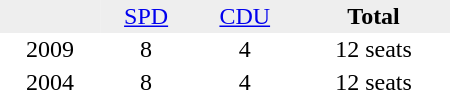<table border="0" cellpadding="2" cellspacing="0" width="300">
<tr bgcolor="#eeeeee" align="center">
<td></td>
<td><a href='#'>SPD</a></td>
<td><a href='#'>CDU</a></td>
<td><strong>Total</strong></td>
</tr>
<tr align="center">
<td>2009</td>
<td>8</td>
<td>4</td>
<td>12 seats</td>
</tr>
<tr align="center">
<td>2004</td>
<td>8</td>
<td>4</td>
<td>12 seats</td>
</tr>
</table>
